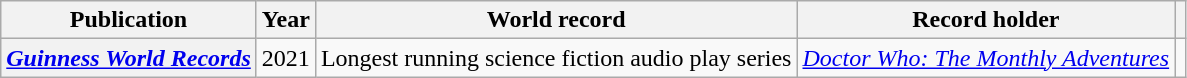<table class="wikitable sortable plainrowheaders">
<tr>
<th scope="col">Publication</th>
<th scope="col">Year</th>
<th scope="col">World record</th>
<th scope="col">Record holder</th>
<th scope="col" class="unsortable"></th>
</tr>
<tr>
<th scope="row"><em><a href='#'>Guinness World Records</a></em></th>
<td>2021</td>
<td>Longest running science fiction audio play series</td>
<td style="text-align:center"><em><a href='#'>Doctor Who: The Monthly Adventures</a></em></td>
<td style="text-align:center"></td>
</tr>
</table>
